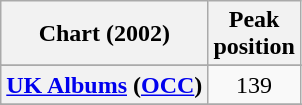<table class="wikitable sortable plainrowheaders">
<tr>
<th scope="col">Chart (2002)</th>
<th scope="col">Peak<br>position</th>
</tr>
<tr>
</tr>
<tr>
</tr>
<tr>
</tr>
<tr>
</tr>
<tr>
</tr>
<tr>
</tr>
<tr>
<th scope="row"><a href='#'>UK Albums</a> (<a href='#'>OCC</a>)</th>
<td align="center">139</td>
</tr>
<tr>
</tr>
<tr>
</tr>
<tr>
</tr>
</table>
